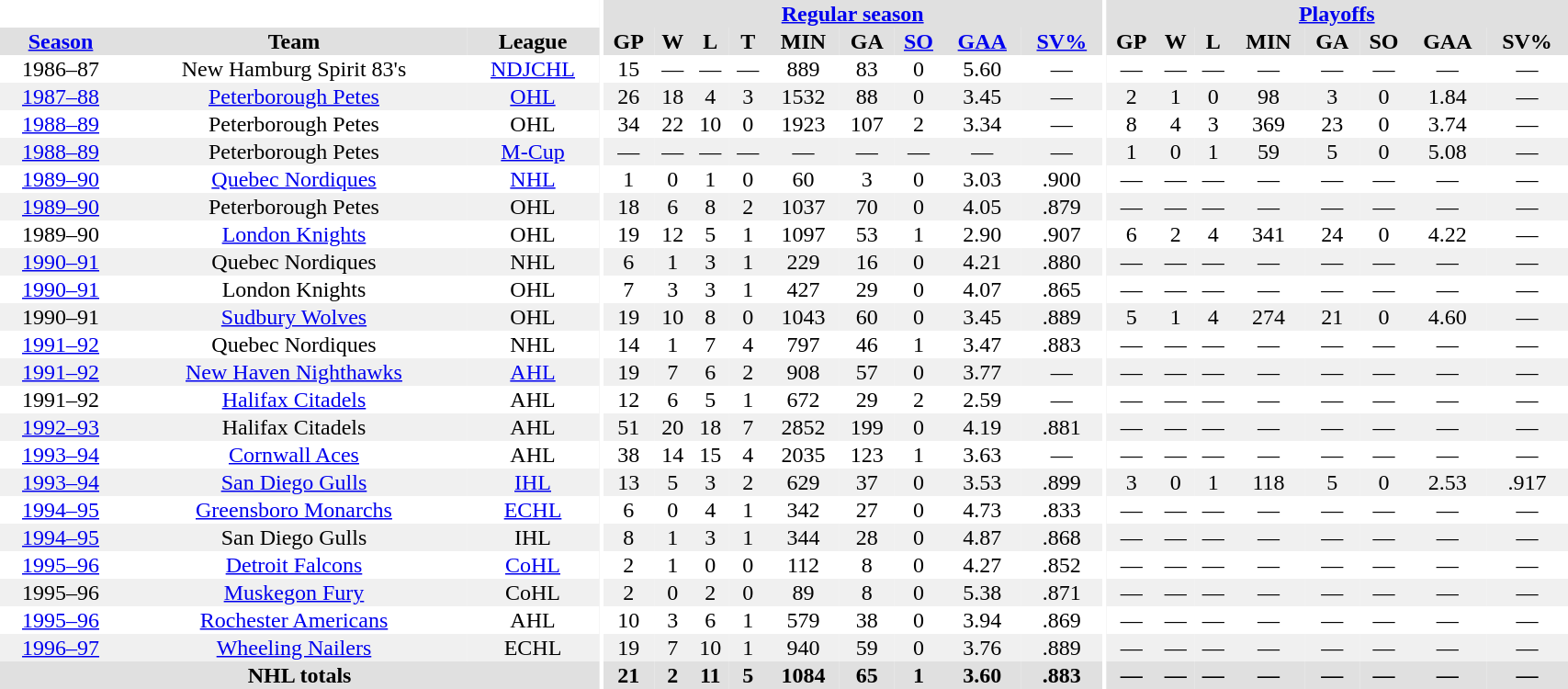<table border="0" cellpadding="1" cellspacing="0" style="width:90%; text-align:center;">
<tr bgcolor="#e0e0e0">
<th colspan="3" bgcolor="#ffffff"></th>
<th rowspan="99" bgcolor="#ffffff"></th>
<th colspan="9" bgcolor="#e0e0e0"><a href='#'>Regular season</a></th>
<th rowspan="99" bgcolor="#ffffff"></th>
<th colspan="8" bgcolor="#e0e0e0"><a href='#'>Playoffs</a></th>
</tr>
<tr bgcolor="#e0e0e0">
<th><a href='#'>Season</a></th>
<th>Team</th>
<th>League</th>
<th>GP</th>
<th>W</th>
<th>L</th>
<th>T</th>
<th>MIN</th>
<th>GA</th>
<th><a href='#'>SO</a></th>
<th><a href='#'>GAA</a></th>
<th><a href='#'>SV%</a></th>
<th>GP</th>
<th>W</th>
<th>L</th>
<th>MIN</th>
<th>GA</th>
<th>SO</th>
<th>GAA</th>
<th>SV%</th>
</tr>
<tr>
<td>1986–87</td>
<td>New Hamburg Spirit 83's</td>
<td><a href='#'>NDJCHL</a></td>
<td>15</td>
<td>—</td>
<td>—</td>
<td>—</td>
<td>889</td>
<td>83</td>
<td>0</td>
<td>5.60</td>
<td>—</td>
<td>—</td>
<td>—</td>
<td>—</td>
<td>—</td>
<td>—</td>
<td>—</td>
<td>—</td>
<td>—</td>
</tr>
<tr bgcolor="#f0f0f0">
<td><a href='#'>1987–88</a></td>
<td><a href='#'>Peterborough Petes</a></td>
<td><a href='#'>OHL</a></td>
<td>26</td>
<td>18</td>
<td>4</td>
<td>3</td>
<td>1532</td>
<td>88</td>
<td>0</td>
<td>3.45</td>
<td>—</td>
<td>2</td>
<td>1</td>
<td>0</td>
<td>98</td>
<td>3</td>
<td>0</td>
<td>1.84</td>
<td>—</td>
</tr>
<tr>
<td><a href='#'>1988–89</a></td>
<td>Peterborough Petes</td>
<td>OHL</td>
<td>34</td>
<td>22</td>
<td>10</td>
<td>0</td>
<td>1923</td>
<td>107</td>
<td>2</td>
<td>3.34</td>
<td>—</td>
<td>8</td>
<td>4</td>
<td>3</td>
<td>369</td>
<td>23</td>
<td>0</td>
<td>3.74</td>
<td>—</td>
</tr>
<tr bgcolor="#f0f0f0">
<td><a href='#'>1988–89</a></td>
<td>Peterborough Petes</td>
<td><a href='#'>M-Cup</a></td>
<td>—</td>
<td>—</td>
<td>—</td>
<td>—</td>
<td>—</td>
<td>—</td>
<td>—</td>
<td>—</td>
<td>—</td>
<td>1</td>
<td>0</td>
<td>1</td>
<td>59</td>
<td>5</td>
<td>0</td>
<td>5.08</td>
<td>—</td>
</tr>
<tr>
<td><a href='#'>1989–90</a></td>
<td><a href='#'>Quebec Nordiques</a></td>
<td><a href='#'>NHL</a></td>
<td>1</td>
<td>0</td>
<td>1</td>
<td>0</td>
<td>60</td>
<td>3</td>
<td>0</td>
<td>3.03</td>
<td>.900</td>
<td>—</td>
<td>—</td>
<td>—</td>
<td>—</td>
<td>—</td>
<td>—</td>
<td>—</td>
<td>—</td>
</tr>
<tr bgcolor="#f0f0f0">
<td><a href='#'>1989–90</a></td>
<td>Peterborough Petes</td>
<td>OHL</td>
<td>18</td>
<td>6</td>
<td>8</td>
<td>2</td>
<td>1037</td>
<td>70</td>
<td>0</td>
<td>4.05</td>
<td>.879</td>
<td>—</td>
<td>—</td>
<td>—</td>
<td>—</td>
<td>—</td>
<td>—</td>
<td>—</td>
<td>—</td>
</tr>
<tr>
<td>1989–90</td>
<td><a href='#'>London Knights</a></td>
<td>OHL</td>
<td>19</td>
<td>12</td>
<td>5</td>
<td>1</td>
<td>1097</td>
<td>53</td>
<td>1</td>
<td>2.90</td>
<td>.907</td>
<td>6</td>
<td>2</td>
<td>4</td>
<td>341</td>
<td>24</td>
<td>0</td>
<td>4.22</td>
<td>—</td>
</tr>
<tr bgcolor="#f0f0f0">
<td><a href='#'>1990–91</a></td>
<td>Quebec Nordiques</td>
<td>NHL</td>
<td>6</td>
<td>1</td>
<td>3</td>
<td>1</td>
<td>229</td>
<td>16</td>
<td>0</td>
<td>4.21</td>
<td>.880</td>
<td>—</td>
<td>—</td>
<td>—</td>
<td>—</td>
<td>—</td>
<td>—</td>
<td>—</td>
<td>—</td>
</tr>
<tr>
<td><a href='#'>1990–91</a></td>
<td>London Knights</td>
<td>OHL</td>
<td>7</td>
<td>3</td>
<td>3</td>
<td>1</td>
<td>427</td>
<td>29</td>
<td>0</td>
<td>4.07</td>
<td>.865</td>
<td>—</td>
<td>—</td>
<td>—</td>
<td>—</td>
<td>—</td>
<td>—</td>
<td>—</td>
<td>—</td>
</tr>
<tr bgcolor="#f0f0f0">
<td>1990–91</td>
<td><a href='#'>Sudbury Wolves</a></td>
<td>OHL</td>
<td>19</td>
<td>10</td>
<td>8</td>
<td>0</td>
<td>1043</td>
<td>60</td>
<td>0</td>
<td>3.45</td>
<td>.889</td>
<td>5</td>
<td>1</td>
<td>4</td>
<td>274</td>
<td>21</td>
<td>0</td>
<td>4.60</td>
<td>—</td>
</tr>
<tr>
<td><a href='#'>1991–92</a></td>
<td>Quebec Nordiques</td>
<td>NHL</td>
<td>14</td>
<td>1</td>
<td>7</td>
<td>4</td>
<td>797</td>
<td>46</td>
<td>1</td>
<td>3.47</td>
<td>.883</td>
<td>—</td>
<td>—</td>
<td>—</td>
<td>—</td>
<td>—</td>
<td>—</td>
<td>—</td>
<td>—</td>
</tr>
<tr bgcolor="#f0f0f0">
<td><a href='#'>1991–92</a></td>
<td><a href='#'>New Haven Nighthawks</a></td>
<td><a href='#'>AHL</a></td>
<td>19</td>
<td>7</td>
<td>6</td>
<td>2</td>
<td>908</td>
<td>57</td>
<td>0</td>
<td>3.77</td>
<td>—</td>
<td>—</td>
<td>—</td>
<td>—</td>
<td>—</td>
<td>—</td>
<td>—</td>
<td>—</td>
<td>—</td>
</tr>
<tr>
<td>1991–92</td>
<td><a href='#'>Halifax Citadels</a></td>
<td>AHL</td>
<td>12</td>
<td>6</td>
<td>5</td>
<td>1</td>
<td>672</td>
<td>29</td>
<td>2</td>
<td>2.59</td>
<td>—</td>
<td>—</td>
<td>—</td>
<td>—</td>
<td>—</td>
<td>—</td>
<td>—</td>
<td>—</td>
<td>—</td>
</tr>
<tr bgcolor="#f0f0f0">
<td><a href='#'>1992–93</a></td>
<td>Halifax Citadels</td>
<td>AHL</td>
<td>51</td>
<td>20</td>
<td>18</td>
<td>7</td>
<td>2852</td>
<td>199</td>
<td>0</td>
<td>4.19</td>
<td>.881</td>
<td>—</td>
<td>—</td>
<td>—</td>
<td>—</td>
<td>—</td>
<td>—</td>
<td>—</td>
<td>—</td>
</tr>
<tr>
<td><a href='#'>1993–94</a></td>
<td><a href='#'>Cornwall Aces</a></td>
<td>AHL</td>
<td>38</td>
<td>14</td>
<td>15</td>
<td>4</td>
<td>2035</td>
<td>123</td>
<td>1</td>
<td>3.63</td>
<td>—</td>
<td>—</td>
<td>—</td>
<td>—</td>
<td>—</td>
<td>—</td>
<td>—</td>
<td>—</td>
<td>—</td>
</tr>
<tr bgcolor="#f0f0f0">
<td><a href='#'>1993–94</a></td>
<td><a href='#'>San Diego Gulls</a></td>
<td><a href='#'>IHL</a></td>
<td>13</td>
<td>5</td>
<td>3</td>
<td>2</td>
<td>629</td>
<td>37</td>
<td>0</td>
<td>3.53</td>
<td>.899</td>
<td>3</td>
<td>0</td>
<td>1</td>
<td>118</td>
<td>5</td>
<td>0</td>
<td>2.53</td>
<td>.917</td>
</tr>
<tr>
<td><a href='#'>1994–95</a></td>
<td><a href='#'>Greensboro Monarchs</a></td>
<td><a href='#'>ECHL</a></td>
<td>6</td>
<td>0</td>
<td>4</td>
<td>1</td>
<td>342</td>
<td>27</td>
<td>0</td>
<td>4.73</td>
<td>.833</td>
<td>—</td>
<td>—</td>
<td>—</td>
<td>—</td>
<td>—</td>
<td>—</td>
<td>—</td>
<td>—</td>
</tr>
<tr bgcolor="#f0f0f0">
<td><a href='#'>1994–95</a></td>
<td>San Diego Gulls</td>
<td>IHL</td>
<td>8</td>
<td>1</td>
<td>3</td>
<td>1</td>
<td>344</td>
<td>28</td>
<td>0</td>
<td>4.87</td>
<td>.868</td>
<td>—</td>
<td>—</td>
<td>—</td>
<td>—</td>
<td>—</td>
<td>—</td>
<td>—</td>
<td>—</td>
</tr>
<tr>
<td><a href='#'>1995–96</a></td>
<td><a href='#'>Detroit Falcons</a></td>
<td><a href='#'>CoHL</a></td>
<td>2</td>
<td>1</td>
<td>0</td>
<td>0</td>
<td>112</td>
<td>8</td>
<td>0</td>
<td>4.27</td>
<td>.852</td>
<td>—</td>
<td>—</td>
<td>—</td>
<td>—</td>
<td>—</td>
<td>—</td>
<td>—</td>
<td>—</td>
</tr>
<tr bgcolor="#f0f0f0">
<td>1995–96</td>
<td><a href='#'>Muskegon Fury</a></td>
<td>CoHL</td>
<td>2</td>
<td>0</td>
<td>2</td>
<td>0</td>
<td>89</td>
<td>8</td>
<td>0</td>
<td>5.38</td>
<td>.871</td>
<td>—</td>
<td>—</td>
<td>—</td>
<td>—</td>
<td>—</td>
<td>—</td>
<td>—</td>
<td>—</td>
</tr>
<tr>
<td><a href='#'>1995–96</a></td>
<td><a href='#'>Rochester Americans</a></td>
<td>AHL</td>
<td>10</td>
<td>3</td>
<td>6</td>
<td>1</td>
<td>579</td>
<td>38</td>
<td>0</td>
<td>3.94</td>
<td>.869</td>
<td>—</td>
<td>—</td>
<td>—</td>
<td>—</td>
<td>—</td>
<td>—</td>
<td>—</td>
<td>—</td>
</tr>
<tr bgcolor="#f0f0f0">
<td><a href='#'>1996–97</a></td>
<td><a href='#'>Wheeling Nailers</a></td>
<td>ECHL</td>
<td>19</td>
<td>7</td>
<td>10</td>
<td>1</td>
<td>940</td>
<td>59</td>
<td>0</td>
<td>3.76</td>
<td>.889</td>
<td>—</td>
<td>—</td>
<td>—</td>
<td>—</td>
<td>—</td>
<td>—</td>
<td>—</td>
<td>—</td>
</tr>
<tr bgcolor="#e0e0e0">
<th colspan=3>NHL totals</th>
<th>21</th>
<th>2</th>
<th>11</th>
<th>5</th>
<th>1084</th>
<th>65</th>
<th>1</th>
<th>3.60</th>
<th>.883</th>
<th>—</th>
<th>—</th>
<th>—</th>
<th>—</th>
<th>—</th>
<th>—</th>
<th>—</th>
<th>—</th>
</tr>
</table>
